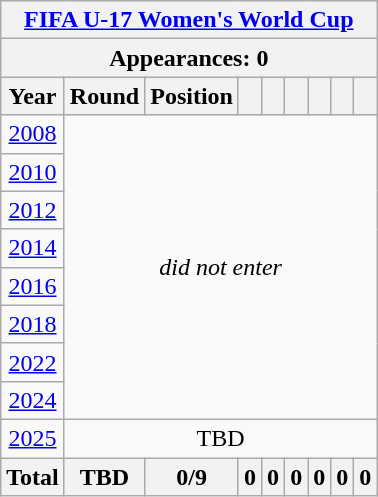<table class="wikitable" style="text-align: center;">
<tr>
<th colspan=9><a href='#'>FIFA U-17 Women's World Cup</a></th>
</tr>
<tr>
<th colspan=9>Appearances: 0</th>
</tr>
<tr>
<th>Year</th>
<th>Round</th>
<th>Position</th>
<th></th>
<th></th>
<th></th>
<th></th>
<th></th>
<th></th>
</tr>
<tr>
<td> <a href='#'>2008</a></td>
<td rowspan=8 colspan=8><em>did not enter</em></td>
</tr>
<tr>
<td> <a href='#'>2010</a></td>
</tr>
<tr>
<td> <a href='#'>2012</a></td>
</tr>
<tr>
<td> <a href='#'>2014</a></td>
</tr>
<tr>
<td> <a href='#'>2016</a></td>
</tr>
<tr>
<td> <a href='#'>2018</a></td>
</tr>
<tr>
<td> <a href='#'>2022</a></td>
</tr>
<tr>
<td> <a href='#'>2024</a></td>
</tr>
<tr>
<td> <a href='#'>2025</a></td>
<td colspan="8">TBD</td>
</tr>
<tr>
<th>Total</th>
<th>TBD</th>
<th>0/9</th>
<th>0</th>
<th>0</th>
<th>0</th>
<th>0</th>
<th>0</th>
<th>0</th>
</tr>
</table>
